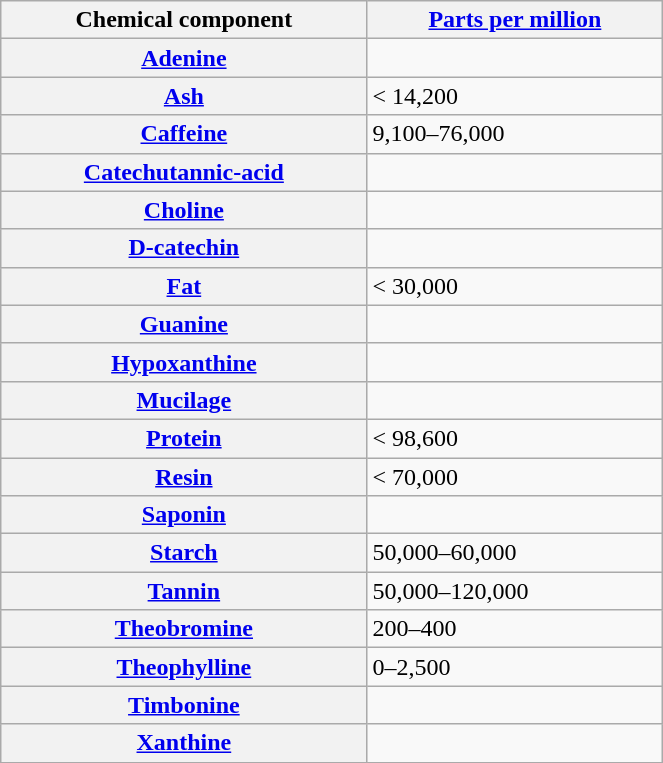<table class="wikitable" style="width:35%; clear:left; margin:0 0 0.5em 1em;">
<tr>
<th>Chemical component</th>
<th><a href='#'>Parts per million</a></th>
</tr>
<tr>
<th><a href='#'>Adenine</a></th>
<td></td>
</tr>
<tr>
<th><a href='#'>Ash</a></th>
<td>< 14,200</td>
</tr>
<tr>
<th><a href='#'>Caffeine</a></th>
<td>9,100–76,000</td>
</tr>
<tr>
<th><a href='#'>Catechutannic-acid</a></th>
<td></td>
</tr>
<tr>
<th><a href='#'>Choline</a></th>
<td></td>
</tr>
<tr>
<th><a href='#'>D-catechin</a></th>
<td></td>
</tr>
<tr>
<th><a href='#'>Fat</a></th>
<td>< 30,000</td>
</tr>
<tr>
<th><a href='#'>Guanine</a></th>
<td></td>
</tr>
<tr>
<th><a href='#'>Hypoxanthine</a></th>
<td></td>
</tr>
<tr>
<th><a href='#'>Mucilage</a></th>
<td></td>
</tr>
<tr>
<th><a href='#'>Protein</a></th>
<td>< 98,600</td>
</tr>
<tr>
<th><a href='#'>Resin</a></th>
<td>< 70,000</td>
</tr>
<tr>
<th><a href='#'>Saponin</a></th>
<td></td>
</tr>
<tr>
<th><a href='#'>Starch</a></th>
<td>50,000–60,000</td>
</tr>
<tr>
<th><a href='#'>Tannin</a></th>
<td>50,000–120,000</td>
</tr>
<tr>
<th><a href='#'>Theobromine</a></th>
<td>200–400</td>
</tr>
<tr>
<th><a href='#'>Theophylline</a></th>
<td>0–2,500</td>
</tr>
<tr>
<th><a href='#'>Timbonine</a></th>
<td></td>
</tr>
<tr>
<th><a href='#'>Xanthine</a></th>
<td></td>
</tr>
<tr>
</tr>
</table>
